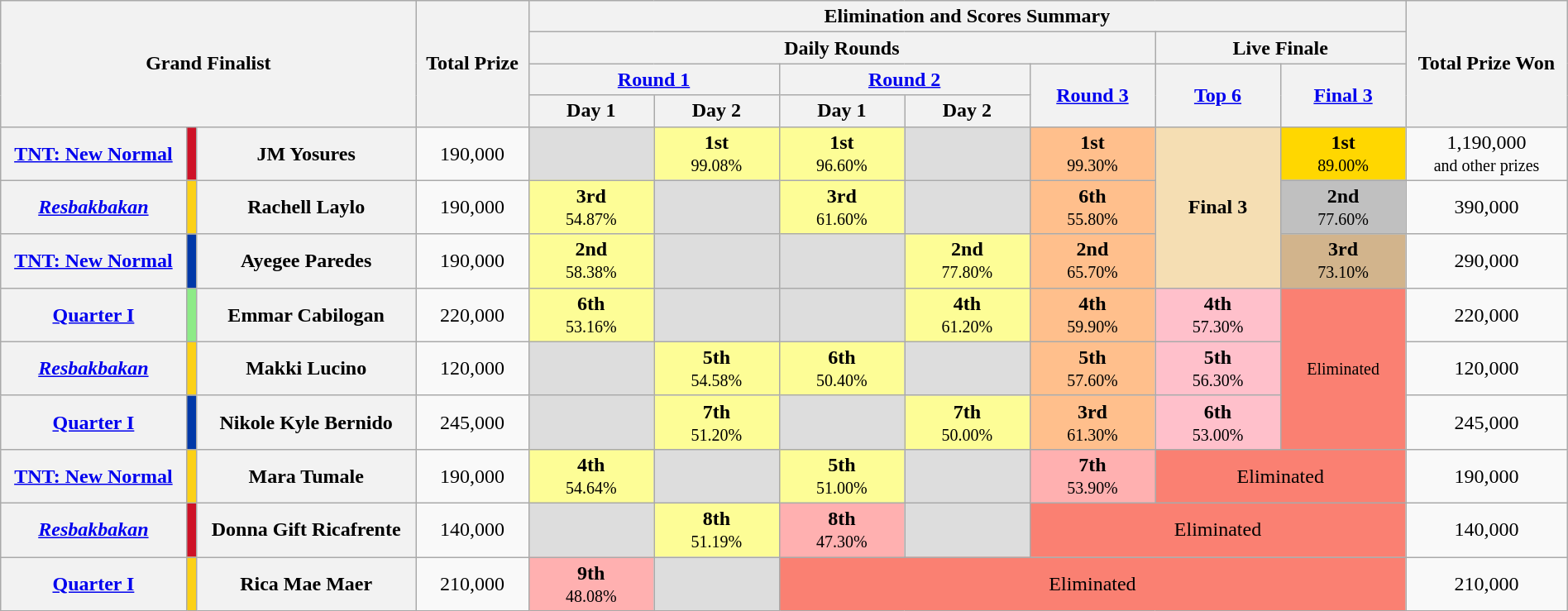<table class="wikitable" style="width:100%;text-align:center;font-size:100%">
<tr>
<th colspan="3" rowspan="4">Grand Finalist</th>
<th rowspan="4">Total Prize</th>
<th colspan="7">Elimination and Scores Summary</th>
<th rowspan="4">Total Prize Won</th>
</tr>
<tr>
<th colspan="5">Daily Rounds</th>
<th colspan="2">Live Finale</th>
</tr>
<tr>
<th colspan="2" width="8%"><a href='#'>Round 1</a></th>
<th colspan="2" width="8%"><a href='#'>Round 2</a></th>
<th rowspan="2" width="8%"><a href='#'>Round 3</a></th>
<th rowspan="2" width="8%"><a href='#'>Top 6</a></th>
<th rowspan="2" width="8%"><a href='#'>Final 3</a></th>
</tr>
<tr>
<th width="8%">Day 1</th>
<th width="8%">Day 2</th>
<th width="8%">Day 1</th>
<th width="8%">Day 2</th>
</tr>
<tr>
<th><a href='#'>TNT: New Normal</a></th>
<th style="background:#CE1126;"></th>
<th>JM Yosures</th>
<td>190,000</td>
<td style="background-color:#dddddd;"></td>
<td style="background-color:#FDFD96;"><strong>1st</strong><br><small>99.08%</small></td>
<td style="background-color:#FDFD96;"><strong>1st</strong><br><small>96.60%</small></td>
<td style="background-color:#dddddd;"></td>
<td style="background-color:#FFBF8C;"><strong>1st</strong><br><small>99.30%</small></td>
<td rowspan="3" style="background-color:#F5DEB3;"><strong>Final 3</strong><br></td>
<td style="background-color:gold;"><strong>1st</strong><br><small>89.00%</small></td>
<td>1,190,000<br><small>and other prizes</small></td>
</tr>
<tr>
<th><em><a href='#'>Resbakbakan</a></em></th>
<th style="background:#FCD116;"></th>
<th>Rachell Laylo</th>
<td>190,000</td>
<td style="background-color:#FDFD96;"><strong>3rd</strong><br><small>54.87%</small></td>
<td style="background-color:#dddddd;"></td>
<td style="background-color:#FDFD96;"><strong>3rd</strong><br><small>61.60%</small></td>
<td style="background-color:#dddddd;"></td>
<td style="background-color:#FFBF8C;"><strong>6th</strong><br><small>55.80%</small></td>
<td style="background-color:silver;"><strong>2nd</strong><br><small>77.60%</small></td>
<td>390,000</td>
</tr>
<tr>
<th><a href='#'>TNT: New Normal</a></th>
<th style="background:#0038A8;"></th>
<th>Ayegee Paredes</th>
<td>190,000</td>
<td style="background-color:#FDFD96;"><strong>2nd</strong><br><small>58.38%</small></td>
<td style="background-color:#dddddd;"></td>
<td style="background-color:#dddddd;"></td>
<td style="background-color:#FDFD96;"><strong>2nd</strong><br><small>77.80%</small></td>
<td style="background-color:#FFBF8C;"><strong>2nd</strong><br><small>65.70%</small></td>
<td style="background-color:tan;"><strong>3rd</strong><br><small>73.10%</small></td>
<td>290,000</td>
</tr>
<tr>
<th><a href='#'>Quarter I</a></th>
<th style="background:#8deb87;"></th>
<th>Emmar Cabilogan</th>
<td>220,000</td>
<td style="background-color:#FDFD96;"><strong>6th</strong><br><small>53.16%</small></td>
<td style="background-color:#dddddd;"></td>
<td style="background-color:#dddddd;"></td>
<td style="background-color:#FDFD96;"><strong>4th</strong><br><small>61.20%</small></td>
<td style="background-color:#FFBF8C;"><strong>4th</strong><br><small>59.90%</small></td>
<td style="background-color:Pink;"><strong>4th</strong><br><small>57.30%</small></td>
<td rowspan="3" style="background-color:salmon;"><small>Eliminated</small></td>
<td>220,000</td>
</tr>
<tr>
<th><em><a href='#'>Resbakbakan</a></em></th>
<th style="background:#FCD116;"></th>
<th>Makki Lucino</th>
<td>120,000</td>
<td style="background-color:#dddddd;"></td>
<td style="background-color:#FDFD96;"><strong>5th</strong><br><small>54.58%</small></td>
<td style="background-color:#FDFD96;"><strong>6th</strong><br><small>50.40%</small></td>
<td style="background-color:#dddddd;"></td>
<td style="background-color:#FFBF8C;"><strong>5th</strong><br><small>57.60%</small></td>
<td style="background-color:Pink;"><strong>5th</strong><br><small>56.30%</small></td>
<td>120,000</td>
</tr>
<tr>
<th><a href='#'>Quarter I</a></th>
<th style="background:#0038A8;"></th>
<th>Nikole Kyle Bernido</th>
<td>245,000</td>
<td style="background-color:#dddddd;"></td>
<td style="background-color:#FDFD96;"><strong>7th</strong><br><small>51.20%</small></td>
<td style="background-color:#dddddd;"></td>
<td style="background-color:#FDFD96;"><strong>7th</strong><br> <small>50.00%</small></td>
<td style="background-color:#FFBF8C;"><strong>3rd</strong><br><small>61.30%</small></td>
<td style="background-color:Pink;"><strong>6th</strong><br><small>53.00%</small></td>
<td>245,000</td>
</tr>
<tr>
<th><a href='#'>TNT: New Normal</a></th>
<th style="background:#FCD116;"></th>
<th>Mara Tumale</th>
<td>190,000</td>
<td style="background-color:#FDFD96;"><strong>4th</strong><br><small>54.64%</small></td>
<td style="background-color:#dddddd;"></td>
<td style="background-color:#FDFD96;"><strong>5th</strong><br><small>51.00%</small></td>
<td style="background-color:#dddddd;"></td>
<td style="background-color:#FFb0b0;"><strong>7th</strong><br><small>53.90%</small></td>
<td style="background-color:salmon;"    colspan="2">Eliminated</td>
<td>190,000</td>
</tr>
<tr>
<th><em><a href='#'>Resbakbakan</a></em></th>
<th style="background:#CE1126;"></th>
<th>Donna Gift Ricafrente</th>
<td>140,000</td>
<td style="background-color:#dddddd;"></td>
<td style="background-color:#FDFD96;"><strong>8th</strong><br><small>51.19%</small></td>
<td style="background-color:#FFb0b0;"><strong>8th</strong><br><small>47.30%</small></td>
<td style="background-color:#dddddd;"></td>
<td style="background-color:salmon;"   colspan="3">Eliminated</td>
<td>140,000</td>
</tr>
<tr>
<th><a href='#'>Quarter I</a></th>
<th style="background:#FCD116;"></th>
<th>Rica Mae Maer</th>
<td>210,000</td>
<td style="background-color:#FFb0b0;"><strong>9th</strong><br><small>48.08%</small></td>
<td style="background-color:#dddddd;"></td>
<td style="background-color:salmon;"  colspan="5">Eliminated</td>
<td>210,000</td>
</tr>
</table>
